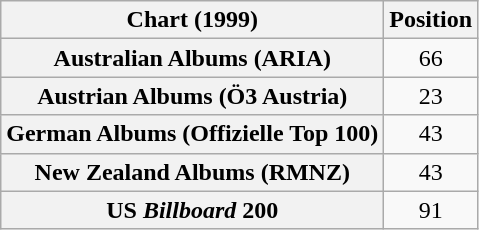<table class="wikitable sortable plainrowheaders" style="text-align:center;">
<tr>
<th scope="col">Chart (1999)</th>
<th scope="col">Position</th>
</tr>
<tr>
<th scope="row">Australian Albums (ARIA)</th>
<td>66</td>
</tr>
<tr>
<th scope="row">Austrian Albums (Ö3 Austria)</th>
<td>23</td>
</tr>
<tr>
<th scope="row">German Albums (Offizielle Top 100)</th>
<td>43</td>
</tr>
<tr>
<th scope="row">New Zealand Albums (RMNZ)</th>
<td>43</td>
</tr>
<tr>
<th scope="row">US <em>Billboard</em> 200</th>
<td>91</td>
</tr>
</table>
